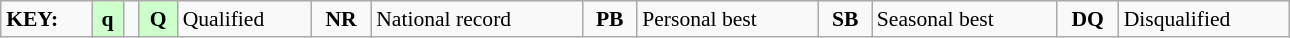<table class="wikitable" style="margin:0.5em auto; font-size:90%;position:relative;" width=68%>
<tr>
<td><strong>KEY:</strong></td>
<td bgcolor=ccffcc align=center><strong>q</strong></td>
<td></td>
<td bgcolor=ccffcc align=center><strong>Q</strong></td>
<td>Qualified</td>
<td align=center><strong>NR</strong></td>
<td>National record</td>
<td align=center><strong>PB</strong></td>
<td>Personal best</td>
<td align=center><strong>SB</strong></td>
<td>Seasonal best</td>
<td align=center><strong>DQ</strong></td>
<td>Disqualified</td>
</tr>
</table>
